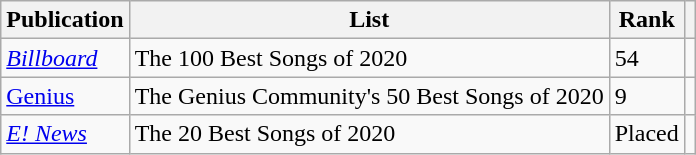<table class="wikitable">
<tr>
<th>Publication</th>
<th>List</th>
<th>Rank</th>
<th></th>
</tr>
<tr>
<td><em><a href='#'>Billboard</a></em></td>
<td>The 100 Best Songs of 2020</td>
<td>54</td>
<td></td>
</tr>
<tr>
<td><a href='#'>Genius</a></td>
<td>The Genius Community's 50 Best Songs of 2020</td>
<td>9</td>
<td></td>
</tr>
<tr>
<td><em><a href='#'>E! News</a></em></td>
<td>The 20 Best Songs of 2020</td>
<td>Placed</td>
<td></td>
</tr>
</table>
